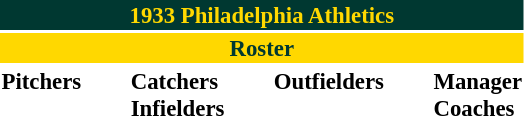<table class="toccolours" style="font-size: 95%;">
<tr>
<th colspan="10" style="background-color: #003831; color: #FFD800; text-align: center;">1933 Philadelphia Athletics</th>
</tr>
<tr>
<td colspan="10" style="background-color: #FFD800; color: #003831; text-align: center;"><strong>Roster</strong></td>
</tr>
<tr>
<td valign="top"><strong>Pitchers</strong><br>














</td>
<td width="25px"></td>
<td valign="top"><strong>Catchers</strong><br>


<strong>Infielders</strong>





</td>
<td width="25px"></td>
<td valign="top"><strong>Outfielders</strong><br>




</td>
<td width="25px"></td>
<td valign="top"><strong>Manager</strong><br>
<strong>Coaches</strong>


</td>
</tr>
</table>
